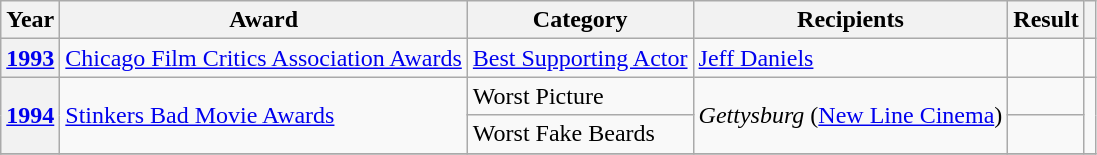<table class="wikitable plainrowheaders">
<tr>
<th scope="col">Year</th>
<th scope="col">Award</th>
<th scope="col">Category</th>
<th scope="col">Recipients</th>
<th scope="col">Result</th>
<th scope="col"></th>
</tr>
<tr>
<th scope="row"><a href='#'>1993</a></th>
<td><a href='#'>Chicago Film Critics Association Awards</a></td>
<td><a href='#'>Best Supporting Actor</a></td>
<td><a href='#'>Jeff Daniels</a></td>
<td></td>
<td></td>
</tr>
<tr>
<th scope="row" rowspan="2"><a href='#'>1994</a></th>
<td rowspan="2"><a href='#'>Stinkers Bad Movie Awards</a></td>
<td>Worst Picture</td>
<td rowspan="2"><em>Gettysburg</em> (<a href='#'>New Line Cinema</a>)</td>
<td></td>
<td rowspan="2"></td>
</tr>
<tr>
<td>Worst Fake Beards</td>
<td></td>
</tr>
<tr>
</tr>
</table>
